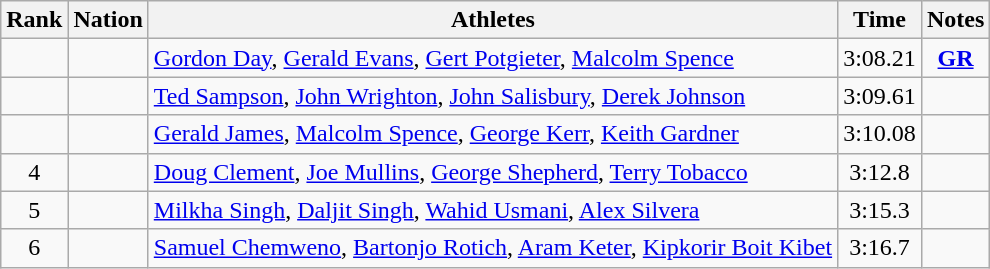<table class="wikitable sortable" style="text-align:center">
<tr>
<th>Rank</th>
<th>Nation</th>
<th>Athletes</th>
<th>Time</th>
<th>Notes</th>
</tr>
<tr>
<td></td>
<td align=left></td>
<td align=left><a href='#'>Gordon Day</a>, <a href='#'>Gerald Evans</a>, <a href='#'>Gert Potgieter</a>, <a href='#'>Malcolm Spence</a></td>
<td>3:08.21</td>
<td><strong><a href='#'>GR</a></strong></td>
</tr>
<tr>
<td></td>
<td align=left></td>
<td align=left><a href='#'>Ted Sampson</a>, <a href='#'>John Wrighton</a>, <a href='#'>John Salisbury</a>, <a href='#'>Derek Johnson</a></td>
<td>3:09.61</td>
<td></td>
</tr>
<tr>
<td></td>
<td align=left></td>
<td align=left><a href='#'>Gerald James</a>, <a href='#'>Malcolm Spence</a>, <a href='#'>George Kerr</a>, <a href='#'>Keith Gardner</a></td>
<td>3:10.08</td>
<td></td>
</tr>
<tr>
<td>4</td>
<td align=left></td>
<td align=left><a href='#'>Doug Clement</a>, <a href='#'>Joe Mullins</a>, <a href='#'>George Shepherd</a>, <a href='#'>Terry Tobacco</a></td>
<td>3:12.8</td>
<td></td>
</tr>
<tr>
<td>5</td>
<td align=left></td>
<td align=left><a href='#'>Milkha Singh</a>, <a href='#'>Daljit Singh</a>, <a href='#'>Wahid Usmani</a>, <a href='#'>Alex Silvera</a></td>
<td>3:15.3</td>
<td></td>
</tr>
<tr>
<td>6</td>
<td align=left></td>
<td align=left><a href='#'>Samuel Chemweno</a>, <a href='#'>Bartonjo Rotich</a>, <a href='#'>Aram Keter</a>, <a href='#'>Kipkorir Boit Kibet</a></td>
<td>3:16.7</td>
<td></td>
</tr>
</table>
